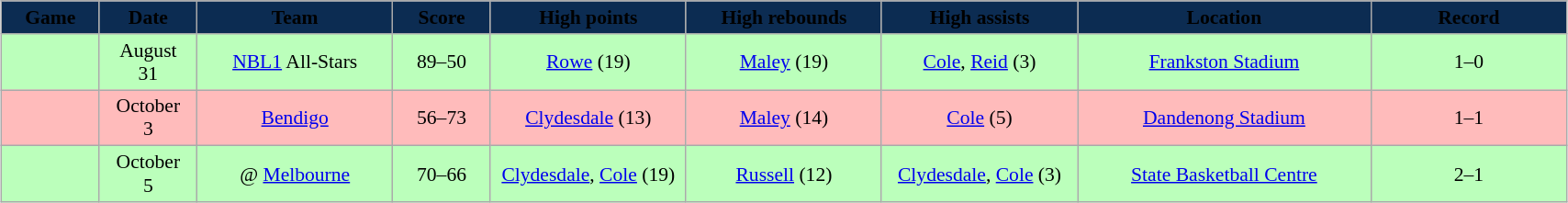<table class="wikitable" style="font-size:90%; text-align: center; width: 90%; margin:1em auto;">
<tr>
<th style="background:#0c2c52; width: 5%;"><span>Game</span></th>
<th style="background:#0c2c52; width: 5%;"><span>Date</span></th>
<th style="background:#0c2c52; width: 10%;"><span>Team</span></th>
<th style="background:#0c2c52; width: 5%;"><span>Score</span></th>
<th style="background:#0c2c52; width: 10%;"><span>High points</span></th>
<th style="background:#0c2c52; width: 10%;"><span>High rebounds</span></th>
<th style="background:#0c2c52; width: 10%;"><span>High assists</span></th>
<th style="background:#0c2c52; width: 15%;"><span>Location</span></th>
<th style="background:#0c2c52; width: 10%;"><span>Record</span></th>
</tr>
<tr style= "background:#bfb;">
<td></td>
<td>August <br> 31</td>
<td><a href='#'>NBL1</a> All-Stars</td>
<td>89–50</td>
<td><a href='#'>Rowe</a> (19)</td>
<td><a href='#'>Maley</a> (19)</td>
<td><a href='#'>Cole</a>, <a href='#'>Reid</a> (3)</td>
<td><a href='#'>Frankston Stadium</a></td>
<td>1–0</td>
</tr>
<tr style= "background:#fbb;">
<td></td>
<td>October <br> 3</td>
<td><a href='#'>Bendigo</a></td>
<td>56–73</td>
<td><a href='#'>Clydesdale</a> (13)</td>
<td><a href='#'>Maley</a> (14)</td>
<td><a href='#'>Cole</a> (5)</td>
<td><a href='#'>Dandenong Stadium</a></td>
<td>1–1</td>
</tr>
<tr style= "background:#bfb;">
<td></td>
<td>October <br> 5</td>
<td>@ <a href='#'>Melbourne</a></td>
<td>70–66</td>
<td><a href='#'>Clydesdale</a>, <a href='#'>Cole</a> (19)</td>
<td><a href='#'>Russell</a> (12)</td>
<td><a href='#'>Clydesdale</a>, <a href='#'>Cole</a> (3)</td>
<td><a href='#'>State Basketball Centre</a></td>
<td>2–1</td>
</tr>
</table>
